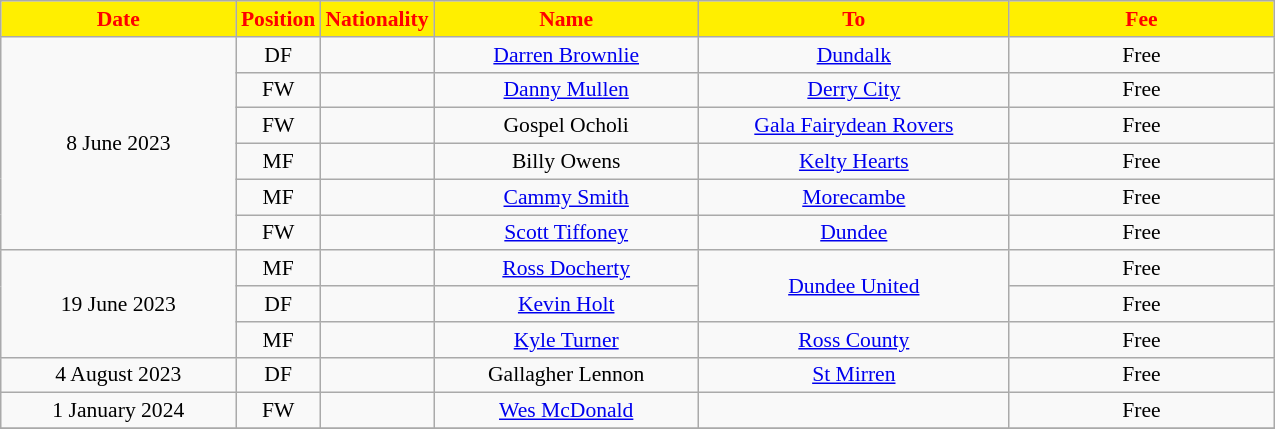<table class="wikitable"  style="text-align:center; font-size:90%; ">
<tr>
<th style="background:#FFEF00; color:red; width:150px;">Date</th>
<th style="background:#FFEF00; color:red; width:45px;">Position</th>
<th style="background:#FFEF00; color:red; width:45px;">Nationality</th>
<th style="background:#FFEF00; color:red; width:170px;">Name</th>
<th style="background:#FFEF00; color:red; width:200px;">To</th>
<th style="background:#FFEF00; color:red; width:170px;">Fee</th>
</tr>
<tr>
<td rowspan=6>8 June 2023</td>
<td>DF</td>
<td></td>
<td><a href='#'>Darren Brownlie</a></td>
<td><a href='#'>Dundalk</a></td>
<td>Free</td>
</tr>
<tr>
<td>FW</td>
<td></td>
<td><a href='#'>Danny Mullen</a></td>
<td><a href='#'>Derry City</a></td>
<td>Free</td>
</tr>
<tr>
<td>FW</td>
<td></td>
<td>Gospel Ocholi</td>
<td><a href='#'>Gala Fairydean Rovers</a></td>
<td>Free</td>
</tr>
<tr>
<td>MF</td>
<td></td>
<td>Billy Owens</td>
<td><a href='#'>Kelty Hearts</a></td>
<td>Free</td>
</tr>
<tr>
<td>MF</td>
<td></td>
<td><a href='#'>Cammy Smith</a></td>
<td><a href='#'>Morecambe</a></td>
<td>Free</td>
</tr>
<tr>
<td>FW</td>
<td></td>
<td><a href='#'>Scott Tiffoney</a></td>
<td><a href='#'>Dundee</a></td>
<td>Free</td>
</tr>
<tr>
<td rowspan=3>19 June 2023</td>
<td>MF</td>
<td></td>
<td><a href='#'>Ross Docherty</a></td>
<td rowspan=2><a href='#'>Dundee United</a></td>
<td>Free</td>
</tr>
<tr>
<td>DF</td>
<td></td>
<td><a href='#'>Kevin Holt</a></td>
<td>Free</td>
</tr>
<tr>
<td>MF</td>
<td></td>
<td><a href='#'>Kyle Turner</a></td>
<td><a href='#'>Ross County</a></td>
<td>Free</td>
</tr>
<tr>
<td>4 August 2023</td>
<td>DF</td>
<td></td>
<td>Gallagher Lennon</td>
<td><a href='#'>St Mirren</a></td>
<td>Free</td>
</tr>
<tr>
<td>1 January 2024</td>
<td>FW</td>
<td></td>
<td><a href='#'>Wes McDonald</a></td>
<td></td>
<td>Free</td>
</tr>
<tr>
</tr>
</table>
